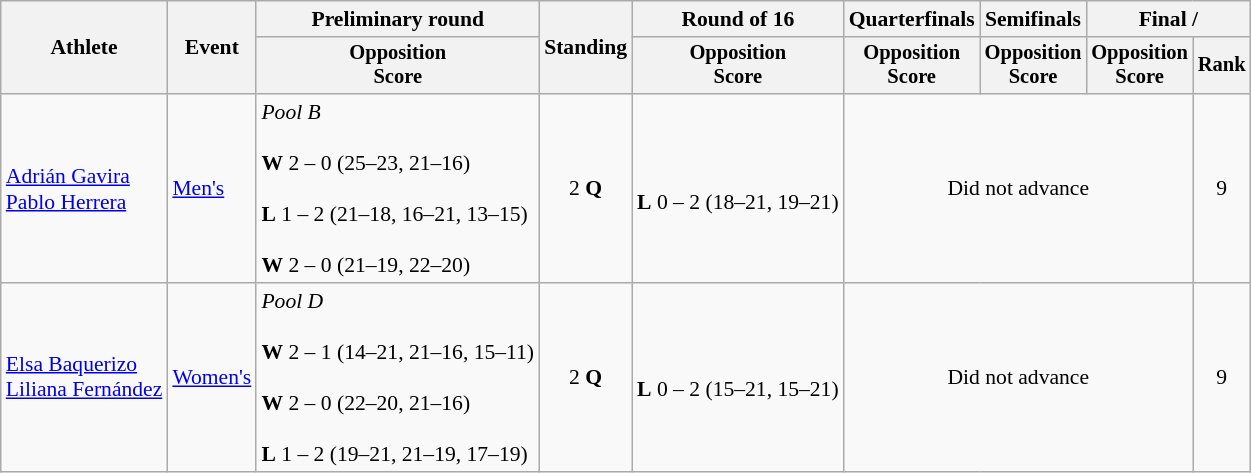<table class=wikitable style="font-size:90%">
<tr>
<th rowspan="2">Athlete</th>
<th rowspan="2">Event</th>
<th>Preliminary round</th>
<th rowspan="2">Standing</th>
<th>Round of 16</th>
<th>Quarterfinals</th>
<th>Semifinals</th>
<th colspan=2>Final / </th>
</tr>
<tr style="font-size:95%">
<th>Opposition<br>Score</th>
<th>Opposition<br>Score</th>
<th>Opposition<br>Score</th>
<th>Opposition<br>Score</th>
<th>Opposition<br>Score</th>
<th>Rank</th>
</tr>
<tr align=center>
<td align=left><a href='#'>Adrián Gavira</a><br><a href='#'>Pablo Herrera</a></td>
<td align=left><a href='#'>Men's</a></td>
<td align=left><em>Pool B</em><br><br><strong>W</strong> 2 – 0 (25–23, 21–16)<br><br><strong>L</strong> 1 – 2 (21–18, 16–21, 13–15)<br><br><strong>W</strong> 2 – 0 (21–19, 22–20)</td>
<td>2 <strong>Q</strong></td>
<td><br><strong>L</strong> 0 – 2 (18–21, 19–21)</td>
<td colspan=3>Did not advance</td>
<td>9</td>
</tr>
<tr align=center>
<td align=left><a href='#'>Elsa Baquerizo</a><br><a href='#'>Liliana Fernández</a></td>
<td align=left><a href='#'>Women's</a></td>
<td align=left><em>Pool D</em><br><br><strong>W</strong> 2 – 1 (14–21, 21–16, 15–11)<br><br><strong>W</strong> 2 – 0 (22–20, 21–16)<br><br><strong>L</strong> 1 – 2 (19–21, 21–19, 17–19)</td>
<td>2 <strong>Q</strong></td>
<td><br><strong>L</strong> 0 – 2 (15–21, 15–21)</td>
<td colspan=3>Did not advance</td>
<td>9</td>
</tr>
</table>
